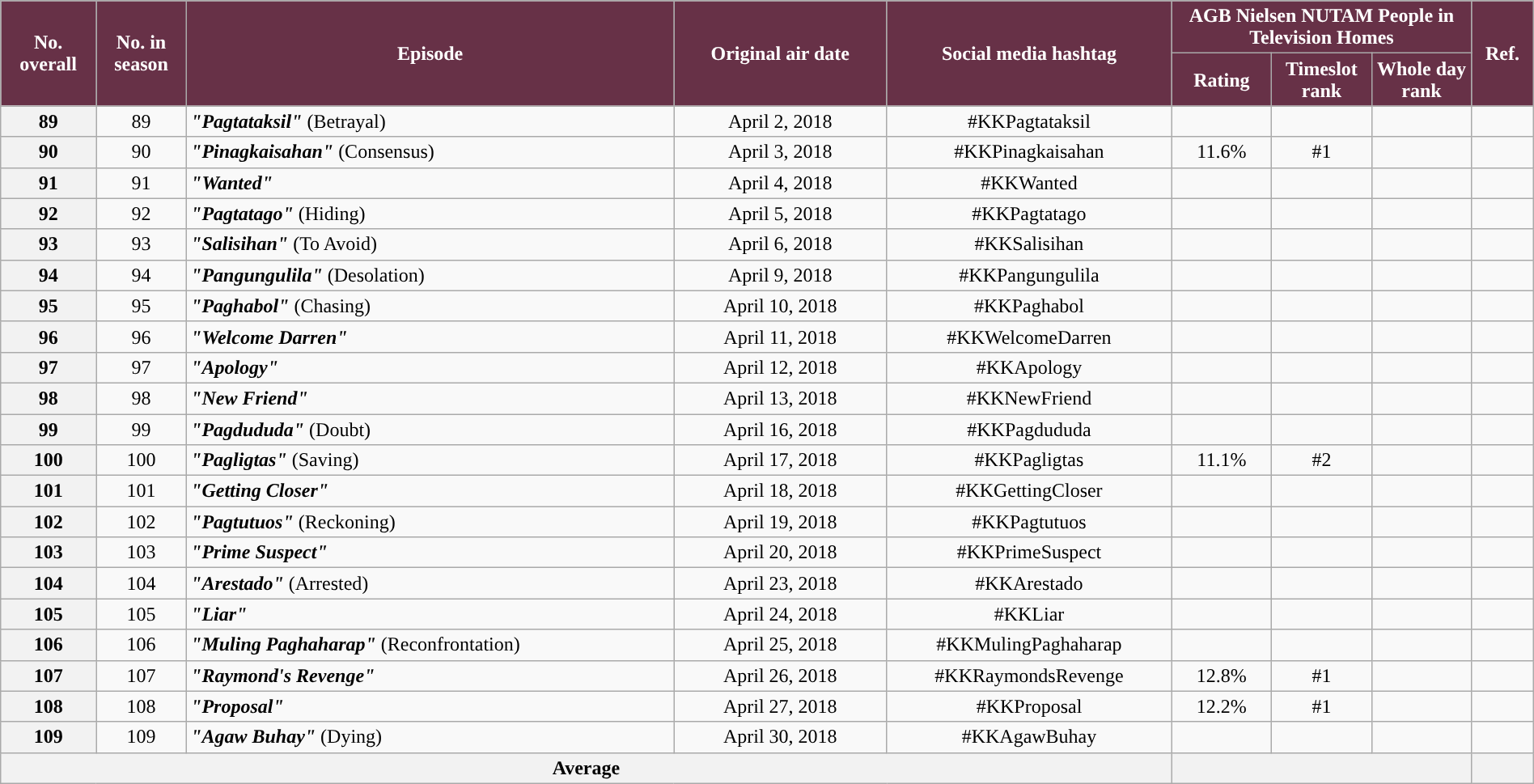<table class="wikitable" style="text-align:center; font-size:100%; line-height:18px;" width="100%">
<tr>
<th style="background-color:#673147; color:#ffffff;" rowspan="2">No.<br>overall</th>
<th style="background-color:#673147; color:#ffffff;" rowspan="2">No. in<br>season</th>
<th style="background-color:#673147; color:#ffffff;" rowspan="2">Episode</th>
<th style="background-color:#673147; color:white" rowspan="2">Original air date</th>
<th style="background-color:#673147; color:white" rowspan="2">Social media hashtag</th>
<th style="background-color:#673147; color:#ffffff;" colspan="3">AGB Nielsen NUTAM People in Television Homes</th>
<th style="background-color:#673147;  color:#ffffff;" rowspan="2">Ref.</th>
</tr>
<tr>
<th style="background-color:#673147; width:75px; color:#ffffff;">Rating</th>
<th style="background-color:#673147; width:75px; color:#ffffff;">Timeslot<br>rank</th>
<th style="background-color:#673147; width:75px; color:#ffffff;">Whole day<br>rank</th>
</tr>
<tr>
<th>89</th>
<td>89</td>
<td style="text-align: left;"><strong><em>"Pagtataksil"</em></strong> (Betrayal)</td>
<td>April 2, 2018</td>
<td>#KKPagtataksil</td>
<td></td>
<td></td>
<td></td>
<td></td>
</tr>
<tr>
<th>90</th>
<td>90</td>
<td style="text-align: left;"><strong><em>"Pinagkaisahan"</em></strong> (Consensus)</td>
<td>April 3, 2018</td>
<td>#KKPinagkaisahan</td>
<td>11.6%</td>
<td>#1</td>
<td></td>
<td></td>
</tr>
<tr>
<th>91</th>
<td>91</td>
<td style="text-align: left;"><strong><em>"Wanted"</em></strong></td>
<td>April 4, 2018</td>
<td>#KKWanted</td>
<td></td>
<td></td>
<td></td>
<td></td>
</tr>
<tr>
<th>92</th>
<td>92</td>
<td style="text-align: left;"><strong><em>"Pagtatago"</em></strong> (Hiding)</td>
<td>April 5, 2018</td>
<td>#KKPagtatago</td>
<td></td>
<td></td>
<td></td>
<td></td>
</tr>
<tr>
<th>93</th>
<td>93</td>
<td style="text-align: left;"><strong><em>"Salisihan"</em></strong> (To Avoid)</td>
<td>April 6, 2018</td>
<td>#KKSalisihan</td>
<td></td>
<td></td>
<td></td>
<td></td>
</tr>
<tr>
<th>94</th>
<td>94</td>
<td style="text-align: left;"><strong><em>"Pangungulila"</em></strong> (Desolation)</td>
<td>April 9, 2018</td>
<td>#KKPangungulila</td>
<td></td>
<td></td>
<td></td>
<td></td>
</tr>
<tr>
<th>95</th>
<td>95</td>
<td style="text-align: left;"><strong><em>"Paghabol"</em></strong> (Chasing)</td>
<td>April 10, 2018</td>
<td>#KKPaghabol</td>
<td></td>
<td></td>
<td></td>
<td></td>
</tr>
<tr>
<th>96</th>
<td>96</td>
<td style="text-align: left;"><strong><em>"Welcome Darren"</em></strong></td>
<td>April 11, 2018</td>
<td>#KKWelcomeDarren</td>
<td></td>
<td></td>
<td></td>
<td></td>
</tr>
<tr>
<th>97</th>
<td>97</td>
<td style="text-align: left;"><strong><em>"Apology"</em></strong></td>
<td>April 12, 2018</td>
<td>#KKApology</td>
<td></td>
<td></td>
<td></td>
<td></td>
</tr>
<tr>
<th>98</th>
<td>98</td>
<td style="text-align: left;"><strong><em>"New Friend"</em></strong></td>
<td>April 13, 2018</td>
<td>#KKNewFriend</td>
<td></td>
<td></td>
<td></td>
<td></td>
</tr>
<tr>
<th>99</th>
<td>99</td>
<td style="text-align: left;"><strong><em>"Pagdududa"</em></strong> (Doubt)</td>
<td>April 16, 2018</td>
<td>#KKPagdududa</td>
<td></td>
<td></td>
<td></td>
<td></td>
</tr>
<tr>
<th>100</th>
<td>100</td>
<td style="text-align: left;"><strong><em>"Pagligtas"</em></strong> (Saving)</td>
<td>April 17, 2018</td>
<td>#KKPagligtas</td>
<td>11.1%</td>
<td>#2</td>
<td></td>
<td></td>
</tr>
<tr>
<th>101</th>
<td>101</td>
<td style="text-align: left;"><strong><em>"Getting Closer"</em></strong></td>
<td>April 18, 2018</td>
<td>#KKGettingCloser</td>
<td></td>
<td></td>
<td></td>
<td></td>
</tr>
<tr>
<th>102</th>
<td>102</td>
<td style="text-align: left;"><strong><em>"Pagtutuos"</em></strong> (Reckoning)</td>
<td>April 19, 2018</td>
<td>#KKPagtutuos</td>
<td></td>
<td></td>
<td></td>
<td></td>
</tr>
<tr>
<th>103</th>
<td>103</td>
<td style="text-align: left;"><strong><em>"Prime Suspect"</em></strong></td>
<td>April 20, 2018</td>
<td>#KKPrimeSuspect</td>
<td></td>
<td></td>
<td></td>
<td></td>
</tr>
<tr>
<th>104</th>
<td>104</td>
<td style="text-align: left;"><strong><em>"Arestado"</em></strong> (Arrested)</td>
<td>April 23, 2018</td>
<td>#KKArestado</td>
<td></td>
<td></td>
<td></td>
<td></td>
</tr>
<tr>
<th>105</th>
<td>105</td>
<td style="text-align: left;"><strong><em>"Liar"</em></strong></td>
<td>April 24, 2018</td>
<td>#KKLiar</td>
<td></td>
<td></td>
<td></td>
<td></td>
</tr>
<tr>
<th>106</th>
<td>106</td>
<td style="text-align: left;"><strong><em>"Muling Paghaharap"</em></strong> (Reconfrontation)</td>
<td>April 25, 2018</td>
<td>#KKMulingPaghaharap</td>
<td></td>
<td></td>
<td></td>
<td></td>
</tr>
<tr>
<th>107</th>
<td>107</td>
<td style="text-align: left;"><strong><em>"Raymond's Revenge"</em></strong></td>
<td>April 26, 2018</td>
<td>#KKRaymondsRevenge</td>
<td>12.8%</td>
<td>#1</td>
<td></td>
<td></td>
</tr>
<tr>
<th>108</th>
<td>108</td>
<td style="text-align: left;"><strong><em>"Proposal"</em></strong></td>
<td>April 27, 2018</td>
<td>#KKProposal</td>
<td>12.2%</td>
<td>#1</td>
<td></td>
<td></td>
</tr>
<tr>
<th>109</th>
<td>109</td>
<td style="text-align: left;"><strong><em>"Agaw Buhay"</em></strong> (Dying)</td>
<td>April 30, 2018</td>
<td>#KKAgawBuhay</td>
<td></td>
<td></td>
<td></td>
<td></td>
</tr>
<tr>
<th colspan="5">Average</th>
<th colspan="3"></th>
<th></th>
</tr>
</table>
